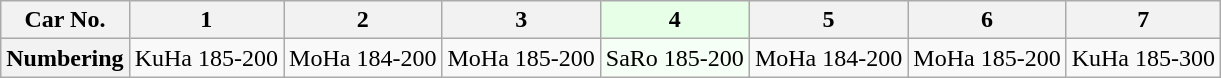<table class="wikitable">
<tr>
<th>Car No.</th>
<th>1</th>
<th>2</th>
<th>3</th>
<th style="background: #E6FFE6">4</th>
<th>5</th>
<th>6</th>
<th>7</th>
</tr>
<tr>
<th>Numbering</th>
<td>KuHa 185-200</td>
<td>MoHa 184-200</td>
<td>MoHa 185-200</td>
<td style="background: #F5FFF5">SaRo 185-200</td>
<td>MoHa 184-200</td>
<td>MoHa 185-200</td>
<td>KuHa 185-300</td>
</tr>
</table>
